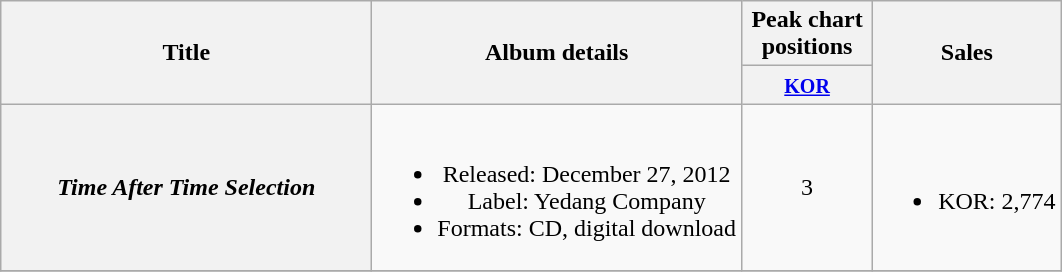<table class="wikitable plainrowheaders" style="text-align:center;">
<tr>
<th scope="col" rowspan="2" style="width:15em;">Title</th>
<th scope="col" rowspan="2">Album details</th>
<th scope="col" colspan="1" style="width:5em;">Peak chart positions</th>
<th scope="col" rowspan="2">Sales</th>
</tr>
<tr>
<th><small><a href='#'>KOR</a></small><br></th>
</tr>
<tr>
<th scope="row"><em>Time After Time Selection</em></th>
<td><br><ul><li>Released: December 27, 2012</li><li>Label: Yedang Company</li><li>Formats: CD, digital download</li></ul></td>
<td>3</td>
<td><br><ul><li>KOR: 2,774</li></ul></td>
</tr>
<tr>
</tr>
</table>
